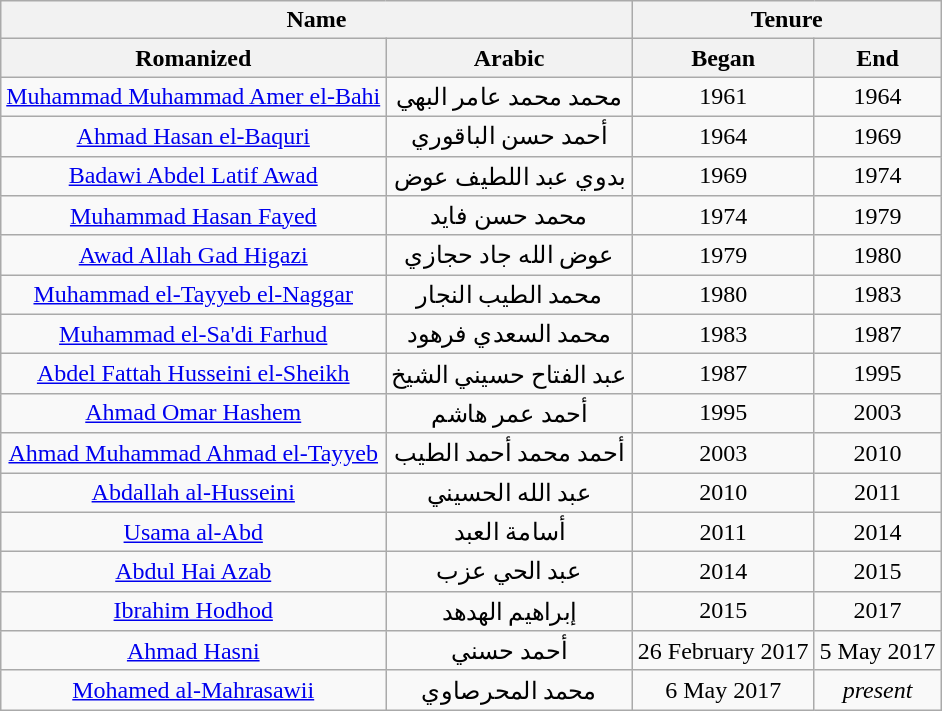<table class="wikitable" style="text-align:center">
<tr>
<th colspan="2">Name</th>
<th colspan="2">Tenure</th>
</tr>
<tr>
<th>Romanized</th>
<th>Arabic</th>
<th>Began</th>
<th>End</th>
</tr>
<tr>
<td><a href='#'>Muhammad Muhammad Amer el-Bahi</a></td>
<td>محمد محمد عامر البهي</td>
<td>1961</td>
<td>1964</td>
</tr>
<tr>
<td><a href='#'>Ahmad Hasan el-Baquri</a></td>
<td>أحمد حسن الباقوري</td>
<td>1964</td>
<td>1969</td>
</tr>
<tr>
<td><a href='#'>Badawi Abdel Latif Awad</a></td>
<td>بدوي عبد اللطيف عوض</td>
<td>1969</td>
<td>1974</td>
</tr>
<tr>
<td><a href='#'>Muhammad Hasan Fayed</a></td>
<td>محمد حسن فايد</td>
<td>1974</td>
<td>1979</td>
</tr>
<tr>
<td><a href='#'>Awad Allah Gad Higazi</a></td>
<td>عوض الله جاد حجازي</td>
<td>1979</td>
<td>1980</td>
</tr>
<tr>
<td><a href='#'>Muhammad el-Tayyeb el-Naggar</a></td>
<td>محمد الطيب النجار</td>
<td>1980</td>
<td>1983</td>
</tr>
<tr>
<td><a href='#'>Muhammad el-Sa'di Farhud</a></td>
<td>محمد السعدي فرهود</td>
<td>1983</td>
<td>1987</td>
</tr>
<tr>
<td><a href='#'>Abdel Fattah Husseini el-Sheikh</a></td>
<td>عبد الفتاح حسيني الشيخ</td>
<td>1987</td>
<td>1995</td>
</tr>
<tr>
<td><a href='#'>Ahmad Omar Hashem</a></td>
<td>أحمد عمر هاشم</td>
<td>1995</td>
<td>2003</td>
</tr>
<tr>
<td><a href='#'>Ahmad Muhammad Ahmad el-Tayyeb</a></td>
<td>أحمد محمد أحمد الطيب</td>
<td>2003</td>
<td>2010</td>
</tr>
<tr>
<td><a href='#'>Abdallah al-Husseini</a></td>
<td>عبد الله الحسيني</td>
<td>2010</td>
<td>2011</td>
</tr>
<tr>
<td><a href='#'>Usama al-Abd</a></td>
<td>أسامة العبد</td>
<td>2011</td>
<td>2014</td>
</tr>
<tr>
<td><a href='#'>Abdul Hai Azab</a></td>
<td>عبد الحي عزب</td>
<td>2014</td>
<td>2015</td>
</tr>
<tr>
<td><a href='#'>Ibrahim Hodhod</a></td>
<td>إبراهيم الهدهد</td>
<td>2015</td>
<td>2017</td>
</tr>
<tr>
<td><a href='#'>Ahmad Hasni</a></td>
<td>أحمد حسني</td>
<td>26 February 2017</td>
<td>5 May 2017</td>
</tr>
<tr>
<td><a href='#'>Mohamed al-Mahrasawii</a></td>
<td>محمد المحرصاوي</td>
<td>6 May 2017</td>
<td><em>present</em></td>
</tr>
</table>
